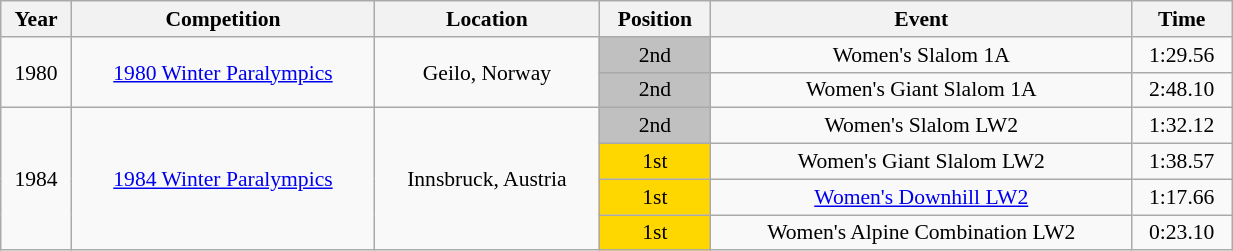<table class="wikitable" width=65% style="font-size:90%; text-align:center;">
<tr>
<th>Year</th>
<th>Competition</th>
<th>Location</th>
<th>Position</th>
<th>Event</th>
<th>Time</th>
</tr>
<tr>
<td rowspan=2>1980</td>
<td rowspan=2><a href='#'>1980 Winter Paralympics</a></td>
<td rowspan=2>Geilo, Norway</td>
<td bgcolor=silver>2nd</td>
<td>Women's Slalom 1A</td>
<td>1:29.56</td>
</tr>
<tr>
<td bgcolor=silver>2nd</td>
<td>Women's Giant Slalom 1A</td>
<td>2:48.10</td>
</tr>
<tr>
<td rowspan=4>1984</td>
<td rowspan=4><a href='#'>1984 Winter Paralympics</a></td>
<td rowspan=4>Innsbruck, Austria</td>
<td bgcolor=silver>2nd</td>
<td>Women's Slalom LW2</td>
<td>1:32.12</td>
</tr>
<tr>
<td bgcolor=gold>1st</td>
<td>Women's Giant Slalom LW2</td>
<td>1:38.57</td>
</tr>
<tr>
<td bgcolor=gold>1st</td>
<td><a href='#'>Women's Downhill LW2</a></td>
<td>1:17.66</td>
</tr>
<tr>
<td bgcolor=gold>1st</td>
<td>Women's Alpine Combination LW2</td>
<td>0:23.10</td>
</tr>
</table>
